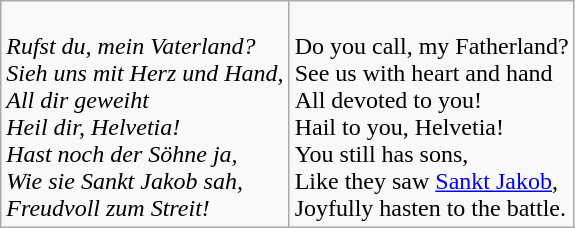<table class="wikitable">
<tr>
<td><br><em>Rufst du, mein Vaterland?</em><br>
<em>Sieh uns mit Herz und Hand,</em><br>
<em>All dir geweiht</em><br>
<em>Heil dir, Helvetia!</em><br>
<em>Hast noch der Söhne ja,</em><br>
<em>Wie sie Sankt Jakob sah,</em><br>
<em>Freudvoll zum Streit!</em><br></td>
<td><br>Do you call, my Fatherland?<br>
See us with heart and hand<br>
All devoted to you!<br>
Hail to you, Helvetia!<br>
You still has sons, <br>
Like they saw <a href='#'>Sankt Jakob</a>,<br>
Joyfully hasten to the battle.
<br></td>
</tr>
</table>
